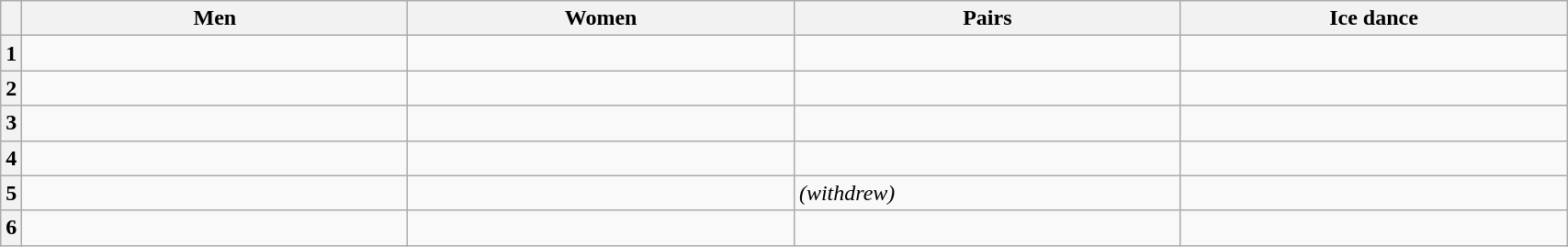<table class="wikitable unsortable" style="text-align:left; width:90%">
<tr>
<th scope="col"></th>
<th scope="col" style="width:25%">Men</th>
<th scope="col" style="width:25%">Women</th>
<th scope="col" style="width:25%">Pairs</th>
<th scope="col" style="width:25%">Ice dance</th>
</tr>
<tr>
<th scope="row">1</th>
<td></td>
<td></td>
<td></td>
<td></td>
</tr>
<tr>
<th scope="row">2</th>
<td></td>
<td></td>
<td></td>
<td></td>
</tr>
<tr>
<th scope="row">3</th>
<td></td>
<td></td>
<td></td>
<td></td>
</tr>
<tr>
<th scope="row">4</th>
<td></td>
<td></td>
<td></td>
<td></td>
</tr>
<tr>
<th scope="row">5</th>
<td></td>
<td></td>
<td><s></s> <em>(withdrew)</em></td>
<td></td>
</tr>
<tr>
<th scope="row">6</th>
<td></td>
<td></td>
<td></td>
<td></td>
</tr>
</table>
